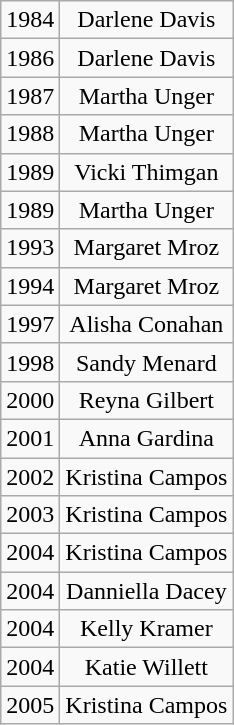<table class="wikitable">
<tr>
<td>1984</td>
<td style="text-align: center;">Darlene Davis</td>
</tr>
<tr>
<td>1986</td>
<td style="text-align: center;">Darlene Davis</td>
</tr>
<tr>
<td>1987</td>
<td style="text-align: center;">Martha Unger</td>
</tr>
<tr>
<td>1988</td>
<td style="text-align: center;">Martha Unger</td>
</tr>
<tr>
<td>1989</td>
<td style="text-align: center;">Vicki Thimgan</td>
</tr>
<tr>
<td>1989</td>
<td style="text-align: center;">Martha Unger</td>
</tr>
<tr>
<td>1993</td>
<td style="text-align: center;">Margaret Mroz</td>
</tr>
<tr>
<td>1994</td>
<td style="text-align: center;">Margaret Mroz</td>
</tr>
<tr>
<td>1997</td>
<td style="text-align: center;">Alisha Conahan</td>
</tr>
<tr>
<td>1998</td>
<td style="text-align: center;">Sandy Menard</td>
</tr>
<tr>
<td>2000</td>
<td style="text-align: center;">Reyna Gilbert</td>
</tr>
<tr>
<td>2001</td>
<td style="text-align: center;">Anna Gardina</td>
</tr>
<tr>
<td>2002</td>
<td style="text-align: center;">Kristina Campos</td>
</tr>
<tr>
<td>2003</td>
<td style="text-align: center;">Kristina Campos</td>
</tr>
<tr>
<td>2004</td>
<td style="text-align: center;">Kristina Campos</td>
</tr>
<tr>
<td>2004</td>
<td style="text-align: center;">Danniella Dacey</td>
</tr>
<tr>
<td>2004</td>
<td style="text-align: center;">Kelly Kramer</td>
</tr>
<tr>
<td>2004</td>
<td style="text-align: center;">Katie Willett</td>
</tr>
<tr>
<td>2005</td>
<td style="text-align: center;">Kristina Campos</td>
</tr>
</table>
